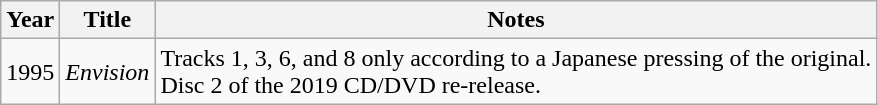<table class="wikitable">
<tr>
<th><strong>Year</strong></th>
<th><strong>Title</strong></th>
<th><strong>Notes</strong></th>
</tr>
<tr>
<td>1995</td>
<td><em>Envision</em></td>
<td>Tracks 1, 3, 6, and 8 only according to a Japanese pressing of the original.<br>Disc 2 of the 2019 CD/DVD re-release.</td>
</tr>
</table>
